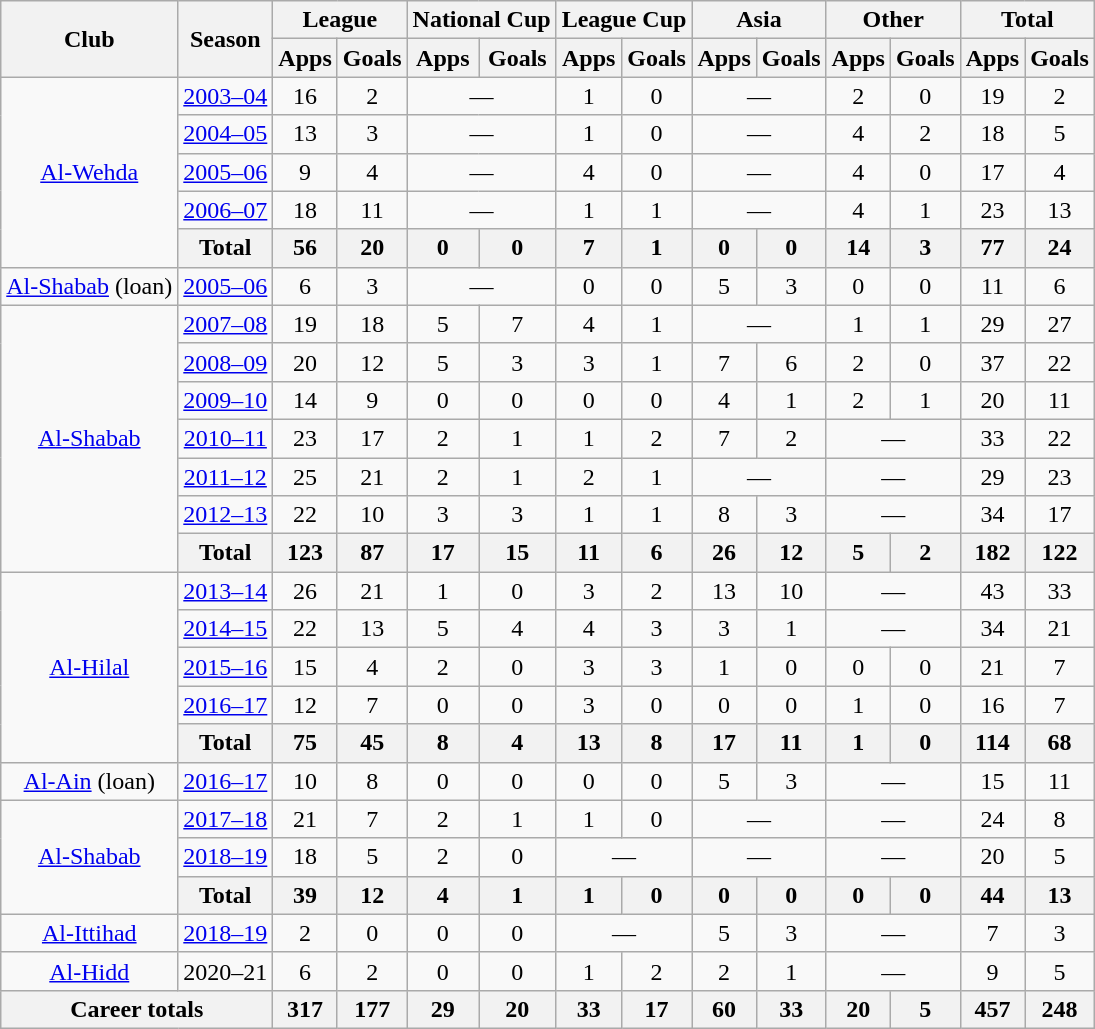<table class="wikitable" style="text-align: center">
<tr>
<th rowspan=2>Club</th>
<th rowspan=2>Season</th>
<th colspan=2>League</th>
<th colspan=2>National Cup</th>
<th colspan=2>League Cup</th>
<th colspan=2>Asia</th>
<th colspan=2>Other</th>
<th colspan=2>Total</th>
</tr>
<tr>
<th>Apps</th>
<th>Goals</th>
<th>Apps</th>
<th>Goals</th>
<th>Apps</th>
<th>Goals</th>
<th>Apps</th>
<th>Goals</th>
<th>Apps</th>
<th>Goals</th>
<th>Apps</th>
<th>Goals</th>
</tr>
<tr>
<td rowspan=5><a href='#'>Al-Wehda</a></td>
<td><a href='#'>2003–04</a></td>
<td>16</td>
<td>2</td>
<td colspan=2>—</td>
<td>1</td>
<td>0</td>
<td colspan=2>—</td>
<td>2</td>
<td>0</td>
<td>19</td>
<td>2</td>
</tr>
<tr>
<td><a href='#'>2004–05</a></td>
<td>13</td>
<td>3</td>
<td colspan=2>—</td>
<td>1</td>
<td>0</td>
<td colspan=2>—</td>
<td>4</td>
<td>2</td>
<td>18</td>
<td>5</td>
</tr>
<tr>
<td><a href='#'>2005–06</a></td>
<td>9</td>
<td>4</td>
<td colspan=2>—</td>
<td>4</td>
<td>0</td>
<td colspan=2>—</td>
<td>4</td>
<td>0</td>
<td>17</td>
<td>4</td>
</tr>
<tr>
<td><a href='#'>2006–07</a></td>
<td>18</td>
<td>11</td>
<td colspan=2>—</td>
<td>1</td>
<td>1</td>
<td colspan=2>—</td>
<td>4</td>
<td>1</td>
<td>23</td>
<td>13</td>
</tr>
<tr>
<th>Total</th>
<th>56</th>
<th>20</th>
<th>0</th>
<th>0</th>
<th>7</th>
<th>1</th>
<th>0</th>
<th>0</th>
<th>14</th>
<th>3</th>
<th>77</th>
<th>24</th>
</tr>
<tr>
<td><a href='#'>Al-Shabab</a> (loan)</td>
<td><a href='#'>2005–06</a></td>
<td>6</td>
<td>3</td>
<td colspan=2>—</td>
<td>0</td>
<td>0</td>
<td>5</td>
<td>3</td>
<td>0</td>
<td>0</td>
<td>11</td>
<td>6</td>
</tr>
<tr>
<td rowspan=7><a href='#'>Al-Shabab</a></td>
<td><a href='#'>2007–08</a></td>
<td>19</td>
<td>18</td>
<td>5</td>
<td>7</td>
<td>4</td>
<td>1</td>
<td colspan=2>—</td>
<td>1</td>
<td>1</td>
<td>29</td>
<td>27</td>
</tr>
<tr>
<td><a href='#'>2008–09</a></td>
<td>20</td>
<td>12</td>
<td>5</td>
<td>3</td>
<td>3</td>
<td>1</td>
<td>7</td>
<td>6</td>
<td>2</td>
<td>0</td>
<td>37</td>
<td>22</td>
</tr>
<tr>
<td><a href='#'>2009–10</a></td>
<td>14</td>
<td>9</td>
<td>0</td>
<td>0</td>
<td>0</td>
<td>0</td>
<td>4</td>
<td>1</td>
<td>2</td>
<td>1</td>
<td>20</td>
<td>11</td>
</tr>
<tr>
<td><a href='#'>2010–11</a></td>
<td>23</td>
<td>17</td>
<td>2</td>
<td>1</td>
<td>1</td>
<td>2</td>
<td>7</td>
<td>2</td>
<td colspan=2>—</td>
<td>33</td>
<td>22</td>
</tr>
<tr>
<td><a href='#'>2011–12</a></td>
<td>25</td>
<td>21</td>
<td>2</td>
<td>1</td>
<td>2</td>
<td>1</td>
<td colspan=2>—</td>
<td colspan=2>—</td>
<td>29</td>
<td>23</td>
</tr>
<tr>
<td><a href='#'>2012–13</a></td>
<td>22</td>
<td>10</td>
<td>3</td>
<td>3</td>
<td>1</td>
<td>1</td>
<td>8</td>
<td>3</td>
<td colspan=2>—</td>
<td>34</td>
<td>17</td>
</tr>
<tr>
<th>Total</th>
<th>123</th>
<th>87</th>
<th>17</th>
<th>15</th>
<th>11</th>
<th>6</th>
<th>26</th>
<th>12</th>
<th>5</th>
<th>2</th>
<th>182</th>
<th>122</th>
</tr>
<tr>
<td rowspan=5><a href='#'>Al-Hilal</a></td>
<td><a href='#'>2013–14</a></td>
<td>26</td>
<td>21</td>
<td>1</td>
<td>0</td>
<td>3</td>
<td>2</td>
<td>13</td>
<td>10</td>
<td colspan=2>—</td>
<td>43</td>
<td>33</td>
</tr>
<tr>
<td><a href='#'>2014–15</a></td>
<td>22</td>
<td>13</td>
<td>5</td>
<td>4</td>
<td>4</td>
<td>3</td>
<td>3</td>
<td>1</td>
<td colspan=2>—</td>
<td>34</td>
<td>21</td>
</tr>
<tr>
<td><a href='#'>2015–16</a></td>
<td>15</td>
<td>4</td>
<td>2</td>
<td>0</td>
<td>3</td>
<td>3</td>
<td>1</td>
<td>0</td>
<td>0</td>
<td>0</td>
<td>21</td>
<td>7</td>
</tr>
<tr>
<td><a href='#'>2016–17</a></td>
<td>12</td>
<td>7</td>
<td>0</td>
<td>0</td>
<td>3</td>
<td>0</td>
<td>0</td>
<td>0</td>
<td>1</td>
<td>0</td>
<td>16</td>
<td>7</td>
</tr>
<tr>
<th>Total</th>
<th>75</th>
<th>45</th>
<th>8</th>
<th>4</th>
<th>13</th>
<th>8</th>
<th>17</th>
<th>11</th>
<th>1</th>
<th>0</th>
<th>114</th>
<th>68</th>
</tr>
<tr>
<td><a href='#'>Al-Ain</a> (loan)</td>
<td><a href='#'>2016–17</a></td>
<td>10</td>
<td>8</td>
<td>0</td>
<td>0</td>
<td>0</td>
<td>0</td>
<td>5</td>
<td>3</td>
<td colspan="2">—</td>
<td>15</td>
<td>11</td>
</tr>
<tr>
<td rowspan=3><a href='#'>Al-Shabab</a></td>
<td><a href='#'>2017–18</a></td>
<td>21</td>
<td>7</td>
<td>2</td>
<td>1</td>
<td>1</td>
<td>0</td>
<td colspan=2>—</td>
<td colspan=2>—</td>
<td>24</td>
<td>8</td>
</tr>
<tr>
<td><a href='#'>2018–19</a></td>
<td>18</td>
<td>5</td>
<td>2</td>
<td>0</td>
<td colspan=2>—</td>
<td colspan=2>—</td>
<td colspan=2>—</td>
<td>20</td>
<td>5</td>
</tr>
<tr>
<th>Total</th>
<th>39</th>
<th>12</th>
<th>4</th>
<th>1</th>
<th>1</th>
<th>0</th>
<th>0</th>
<th>0</th>
<th>0</th>
<th>0</th>
<th>44</th>
<th>13</th>
</tr>
<tr>
<td><a href='#'>Al-Ittihad</a></td>
<td><a href='#'>2018–19</a></td>
<td>2</td>
<td>0</td>
<td>0</td>
<td>0</td>
<td colspan="2">—</td>
<td>5</td>
<td>3</td>
<td colspan="2">—</td>
<td>7</td>
<td>3</td>
</tr>
<tr>
<td><a href='#'>Al-Hidd</a></td>
<td>2020–21</td>
<td>6</td>
<td>2</td>
<td>0</td>
<td>0</td>
<td>1</td>
<td>2</td>
<td>2</td>
<td>1</td>
<td colspan="2">—</td>
<td>9</td>
<td>5</td>
</tr>
<tr>
<th colspan=2>Career totals</th>
<th>317</th>
<th>177</th>
<th>29</th>
<th>20</th>
<th>33</th>
<th>17</th>
<th>60</th>
<th>33</th>
<th>20</th>
<th>5</th>
<th>457</th>
<th>248</th>
</tr>
</table>
